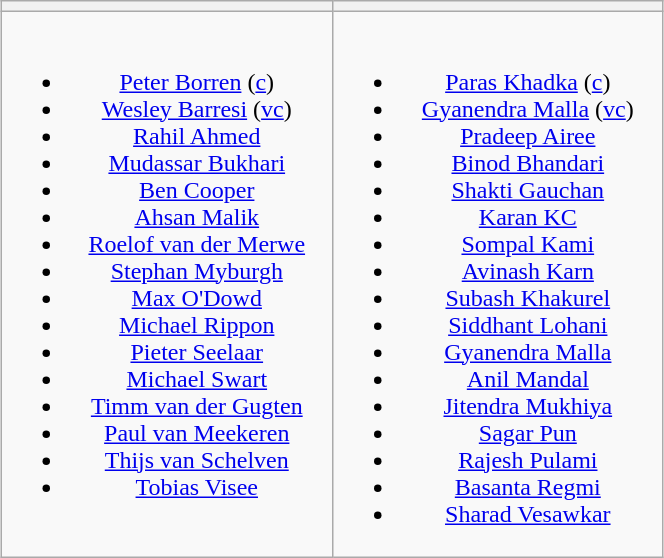<table class="wikitable" style="text-align:center; width:35%; margin-left:25px">
<tr>
<th style="width:50%"></th>
<th style="width:50%"></th>
</tr>
<tr style="vertical-align:top">
<td><br><ul><li><a href='#'>Peter Borren</a> (<a href='#'>c</a>)</li><li><a href='#'>Wesley Barresi</a> (<a href='#'>vc</a>)</li><li><a href='#'>Rahil Ahmed</a></li><li><a href='#'>Mudassar Bukhari</a></li><li><a href='#'>Ben Cooper</a></li><li><a href='#'>Ahsan Malik</a></li><li><a href='#'>Roelof van der Merwe</a></li><li><a href='#'>Stephan Myburgh</a></li><li><a href='#'>Max O'Dowd</a></li><li><a href='#'>Michael Rippon</a></li><li><a href='#'>Pieter Seelaar</a></li><li><a href='#'>Michael Swart</a></li><li><a href='#'>Timm van der Gugten</a></li><li><a href='#'>Paul van Meekeren</a></li><li><a href='#'>Thijs van Schelven</a></li><li><a href='#'>Tobias Visee</a></li></ul></td>
<td><br><ul><li><a href='#'>Paras Khadka</a> (<a href='#'>c</a>)</li><li><a href='#'>Gyanendra Malla</a> (<a href='#'>vc</a>)</li><li><a href='#'>Pradeep Airee</a></li><li><a href='#'>Binod Bhandari</a></li><li><a href='#'>Shakti Gauchan</a></li><li><a href='#'>Karan KC</a></li><li><a href='#'>Sompal Kami</a></li><li><a href='#'>Avinash Karn</a></li><li><a href='#'>Subash Khakurel</a></li><li><a href='#'>Siddhant Lohani</a></li><li><a href='#'>Gyanendra Malla</a></li><li><a href='#'>Anil Mandal</a></li><li><a href='#'>Jitendra Mukhiya</a></li><li><a href='#'>Sagar Pun</a></li><li><a href='#'>Rajesh Pulami</a></li><li><a href='#'>Basanta Regmi</a></li><li><a href='#'>Sharad Vesawkar</a></li></ul></td>
</tr>
</table>
